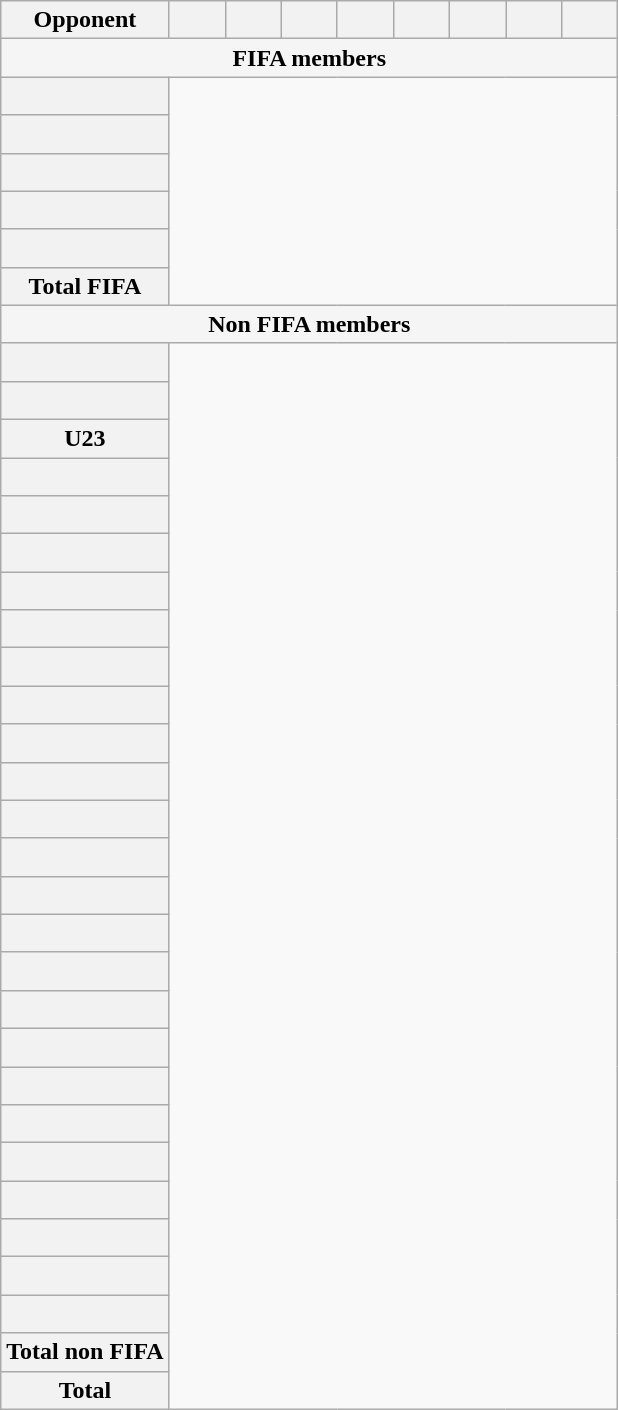<table class="wikitable sortable plainrowheaders" style="text-align: center; font-size: 100%;">
<tr>
<th scope="col">Opponent</th>
<th scope="col" width="30"></th>
<th scope="col" width="30"></th>
<th scope="col" width="30"></th>
<th scope="col" width="30"></th>
<th scope="col" width="30"></th>
<th scope="col" width="30"></th>
<th scope="col" width="30"></th>
<th scope="col" width="30"></th>
</tr>
<tr>
<td style="background:whitesmoke" colspan="9"><strong>FIFA members</strong></td>
</tr>
<tr>
<th scope="row"><br></th>
</tr>
<tr>
<th scope="row"><br></th>
</tr>
<tr>
<th scope="row"><br></th>
</tr>
<tr>
<th scope="row"><br></th>
</tr>
<tr>
<th scope="row"><br></th>
</tr>
<tr class="sortbottom">
<th scope="row"><strong>Total FIFA</strong><br></th>
</tr>
<tr>
<td style="background:whitesmoke" colspan="9"><strong>Non FIFA members</strong></td>
</tr>
<tr>
<th scope="row"><br></th>
</tr>
<tr>
<th scope="row"><br></th>
</tr>
<tr>
<th scope="row"> U23<br></th>
</tr>
<tr>
<th scope="row"><br></th>
</tr>
<tr>
<th scope="row"><br></th>
</tr>
<tr>
<th scope="row"><br></th>
</tr>
<tr>
<th scope="row"><br></th>
</tr>
<tr>
<th scope="row"><br></th>
</tr>
<tr>
<th scope="row"><br></th>
</tr>
<tr>
<th scope="row"><br></th>
</tr>
<tr>
<th scope="row"><br></th>
</tr>
<tr>
<th scope="row"><br></th>
</tr>
<tr>
<th scope="row"><br></th>
</tr>
<tr>
<th scope="row"><br></th>
</tr>
<tr>
<th scope="row"><br></th>
</tr>
<tr>
<th scope="row"><br></th>
</tr>
<tr>
<th scope="row"><br></th>
</tr>
<tr>
<th scope="row"><br></th>
</tr>
<tr>
<th scope="row"><br></th>
</tr>
<tr>
<th scope="row"><br></th>
</tr>
<tr>
<th scope="row"><br></th>
</tr>
<tr>
<th scope="row"><br></th>
</tr>
<tr>
<th scope="row"><br></th>
</tr>
<tr>
<th scope="row"><br></th>
</tr>
<tr>
<th scope="row"><br></th>
</tr>
<tr>
<th scope="row"><br></th>
</tr>
<tr class="sortbottom">
<th scope="row"><strong>Total non FIFA</strong><br></th>
</tr>
<tr class="sortbottom">
<th scope="row"><strong>Total</strong><br></th>
</tr>
</table>
